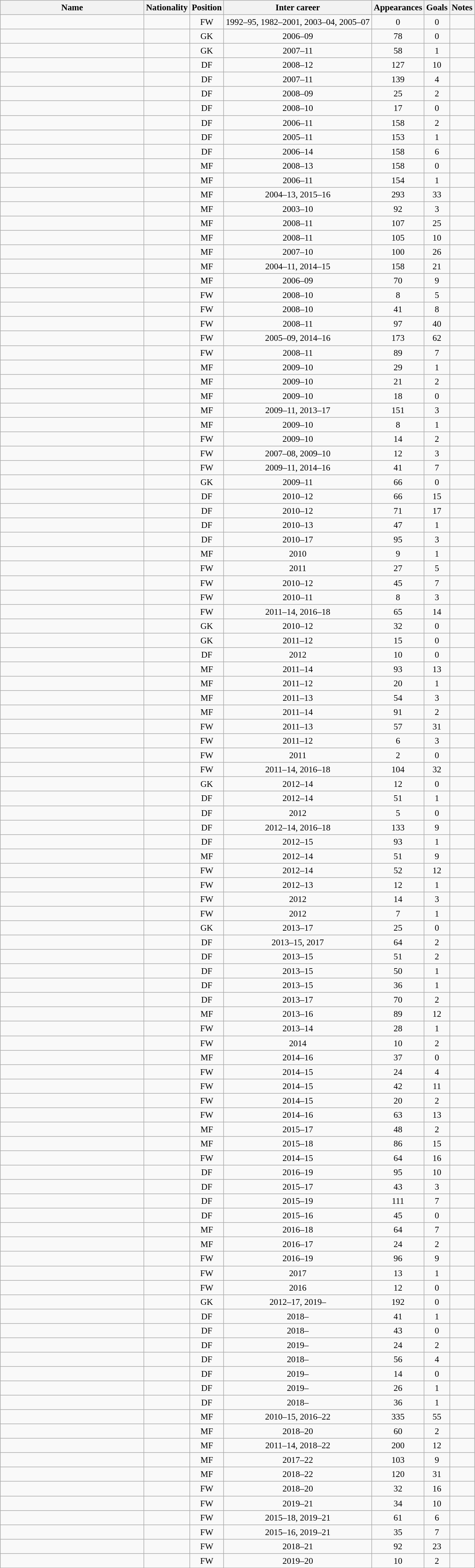<table class="wikitable sortable" style="font-size: 95%; text-align: center;">
<tr>
<th style="width:16em">Name</th>
<th>Nationality</th>
<th>Position</th>
<th>Inter career</th>
<th>Appearances</th>
<th>Goals</th>
<th>Notes</th>
</tr>
<tr>
<td align="left"></td>
<td align="left"></td>
<td>FW</td>
<td>1992–95, 1982–2001, 2003–04, 2005–07</td>
<td>0</td>
<td>0</td>
<td></td>
</tr>
<tr>
<td align="left"></td>
<td align="left"></td>
<td>GK</td>
<td>2006–09</td>
<td>78</td>
<td>0</td>
<td></td>
</tr>
<tr>
<td align="left"></td>
<td align="left"></td>
<td>GK</td>
<td>2007–11</td>
<td>58</td>
<td>1</td>
<td></td>
</tr>
<tr>
<td align="left"></td>
<td align="left"></td>
<td>DF</td>
<td>2008–12</td>
<td>127</td>
<td>10</td>
<td></td>
</tr>
<tr>
<td align="left"></td>
<td align="left"></td>
<td>DF</td>
<td>2007–11</td>
<td>139</td>
<td>4</td>
<td></td>
</tr>
<tr>
<td align="left"></td>
<td align="left"></td>
<td>DF</td>
<td>2008–09</td>
<td>25</td>
<td>2</td>
<td></td>
</tr>
<tr>
<td align="left"></td>
<td align="left"></td>
<td>DF</td>
<td>2008–10</td>
<td>17</td>
<td>0</td>
<td></td>
</tr>
<tr>
<td align="left"></td>
<td align="left"></td>
<td>DF</td>
<td>2006–11</td>
<td>158</td>
<td>2</td>
<td></td>
</tr>
<tr>
<td align="left"></td>
<td align="left"></td>
<td>DF</td>
<td>2005–11</td>
<td>153</td>
<td>1</td>
<td></td>
</tr>
<tr>
<td align="left"></td>
<td align="left"></td>
<td>DF</td>
<td>2006–14</td>
<td>158</td>
<td>6</td>
<td></td>
</tr>
<tr>
<td align="left"></td>
<td align="left"></td>
<td>MF</td>
<td>2008–13</td>
<td>158</td>
<td>0</td>
<td></td>
</tr>
<tr>
<td align="left"></td>
<td align="left"></td>
<td>MF</td>
<td>2006–11</td>
<td>154</td>
<td>1</td>
<td></td>
</tr>
<tr>
<td align="left"></td>
<td align="left"></td>
<td>MF</td>
<td>2004–13, 2015–16</td>
<td>293</td>
<td>33</td>
<td></td>
</tr>
<tr>
<td align="left"></td>
<td align="left"></td>
<td>MF</td>
<td>2003–10</td>
<td>92</td>
<td>3</td>
<td></td>
</tr>
<tr>
<td align="left"></td>
<td align="left"></td>
<td>MF</td>
<td>2008–11</td>
<td>107</td>
<td>25</td>
<td></td>
</tr>
<tr>
<td align="left"></td>
<td align="left"></td>
<td>MF</td>
<td>2008–11</td>
<td>105</td>
<td>10</td>
<td></td>
</tr>
<tr>
<td align="left"></td>
<td align="left"></td>
<td>MF</td>
<td>2007–10</td>
<td>100</td>
<td>26</td>
<td></td>
</tr>
<tr>
<td align="left"></td>
<td align="left"></td>
<td>MF</td>
<td>2004–11, 2014–15</td>
<td>158</td>
<td>21</td>
<td></td>
</tr>
<tr>
<td align="left"></td>
<td align="left"></td>
<td>MF</td>
<td>2006–09</td>
<td>70</td>
<td>9</td>
<td></td>
</tr>
<tr>
<td align="left"></td>
<td align="left"></td>
<td>FW</td>
<td>2008–10</td>
<td>8</td>
<td>5</td>
<td></td>
</tr>
<tr>
<td align="left"></td>
<td align="left"></td>
<td>FW</td>
<td>2008–10</td>
<td>41</td>
<td>8</td>
<td></td>
</tr>
<tr>
<td align="left"></td>
<td align="left"></td>
<td>FW</td>
<td>2008–11</td>
<td>97</td>
<td>40</td>
<td></td>
</tr>
<tr>
<td align="left"></td>
<td align="left"></td>
<td>FW</td>
<td>2005–09, 2014–16</td>
<td>173</td>
<td>62</td>
<td></td>
</tr>
<tr>
<td align="left"></td>
<td align="left"></td>
<td>FW</td>
<td>2008–11</td>
<td>89</td>
<td>7</td>
<td></td>
</tr>
<tr>
<td align="left"></td>
<td align="left"></td>
<td>MF</td>
<td>2009–10</td>
<td>29</td>
<td>1</td>
<td></td>
</tr>
<tr>
<td align="left"></td>
<td align="left"></td>
<td>MF</td>
<td>2009–10</td>
<td>21</td>
<td>2</td>
<td></td>
</tr>
<tr>
<td align="left"></td>
<td align="left"></td>
<td>MF</td>
<td>2009–10</td>
<td>18</td>
<td>0</td>
<td></td>
</tr>
<tr>
<td align="left"></td>
<td align="left"></td>
<td>MF</td>
<td>2009–11, 2013–17</td>
<td>151</td>
<td>3</td>
<td></td>
</tr>
<tr>
<td align="left"></td>
<td align="left"></td>
<td>MF</td>
<td>2009–10</td>
<td>8</td>
<td>1</td>
<td></td>
</tr>
<tr>
<td align="left"></td>
<td align="left"></td>
<td>FW</td>
<td>2009–10</td>
<td>14</td>
<td>2</td>
<td></td>
</tr>
<tr>
<td align="left"></td>
<td align="left"></td>
<td>FW</td>
<td>2007–08, 2009–10</td>
<td>12</td>
<td>3</td>
<td></td>
</tr>
<tr>
<td align="left"></td>
<td align="left"></td>
<td>FW</td>
<td>2009–11, 2014–16</td>
<td>41</td>
<td>7</td>
<td></td>
</tr>
<tr>
<td align="left"></td>
<td align="left"></td>
<td>GK</td>
<td>2009–11</td>
<td>66</td>
<td>0</td>
<td></td>
</tr>
<tr>
<td align="left"></td>
<td align="left"></td>
<td>DF</td>
<td>2010–12</td>
<td>66</td>
<td>15</td>
<td></td>
</tr>
<tr>
<td align="left"></td>
<td align="left"></td>
<td>DF</td>
<td>2010–12</td>
<td>71</td>
<td>17</td>
<td></td>
</tr>
<tr>
<td align="left"></td>
<td align="left"></td>
<td>DF</td>
<td>2010–13</td>
<td>47</td>
<td>1</td>
<td></td>
</tr>
<tr>
<td align="left"></td>
<td align="left"></td>
<td>DF</td>
<td>2010–17</td>
<td>95</td>
<td>3</td>
<td></td>
</tr>
<tr>
<td align="left"></td>
<td align="left"></td>
<td>MF</td>
<td>2010</td>
<td>9</td>
<td>1</td>
<td></td>
</tr>
<tr>
<td align="left"></td>
<td align="left"></td>
<td>FW</td>
<td>2011</td>
<td>27</td>
<td>5</td>
<td></td>
</tr>
<tr>
<td align="left"></td>
<td align="left"></td>
<td>FW</td>
<td>2010–12</td>
<td>45</td>
<td>7</td>
<td></td>
</tr>
<tr>
<td align="left"></td>
<td align="left"></td>
<td>FW</td>
<td>2010–11</td>
<td>8</td>
<td>3</td>
<td></td>
</tr>
<tr>
<td align="left"></td>
<td align="left"></td>
<td>FW</td>
<td>2011–14, 2016–18</td>
<td>65</td>
<td>14</td>
<td></td>
</tr>
<tr>
<td align="left"></td>
<td align="left"></td>
<td>GK</td>
<td>2010–12</td>
<td>32</td>
<td>0</td>
<td></td>
</tr>
<tr>
<td align="left"></td>
<td align="left"></td>
<td>GK</td>
<td>2011–12</td>
<td>15</td>
<td>0</td>
<td></td>
</tr>
<tr>
<td align="left"></td>
<td align="left"></td>
<td>DF</td>
<td>2012</td>
<td>10</td>
<td>0</td>
<td></td>
</tr>
<tr>
<td align="left"></td>
<td align="left"></td>
<td>MF</td>
<td>2011–14</td>
<td>93</td>
<td>13</td>
<td></td>
</tr>
<tr>
<td align="left"></td>
<td align="left"></td>
<td>MF</td>
<td>2011–12</td>
<td>20</td>
<td>1</td>
<td></td>
</tr>
<tr>
<td align="left"></td>
<td align="left"></td>
<td>MF</td>
<td>2011–13</td>
<td>54</td>
<td>3</td>
<td></td>
</tr>
<tr>
<td align="left"></td>
<td align="left"></td>
<td>MF</td>
<td>2011–14</td>
<td>91</td>
<td>2</td>
<td></td>
</tr>
<tr>
<td align="left"></td>
<td align="left"></td>
<td>FW</td>
<td>2011–13</td>
<td>57</td>
<td>31</td>
<td></td>
</tr>
<tr>
<td align="left"></td>
<td align="left"></td>
<td>FW</td>
<td>2011–12</td>
<td>6</td>
<td>3</td>
<td></td>
</tr>
<tr>
<td align="left"></td>
<td align="left"></td>
<td>FW</td>
<td>2011</td>
<td>2</td>
<td>0</td>
<td></td>
</tr>
<tr>
<td align="left"></td>
<td align="left"></td>
<td>FW</td>
<td>2011–14, 2016–18</td>
<td>104</td>
<td>32</td>
<td></td>
</tr>
<tr>
<td align="left"></td>
<td align="left"></td>
<td>GK</td>
<td>2012–14</td>
<td>12</td>
<td>0</td>
<td></td>
</tr>
<tr>
<td align="left"></td>
<td align="left"></td>
<td>DF</td>
<td>2012–14</td>
<td>51</td>
<td>1</td>
<td></td>
</tr>
<tr>
<td align="left"></td>
<td align="left"></td>
<td>DF</td>
<td>2012</td>
<td>5</td>
<td>0</td>
<td></td>
</tr>
<tr>
<td align="left"></td>
<td align="left"></td>
<td>DF</td>
<td>2012–14, 2016–18</td>
<td>133</td>
<td>9</td>
<td></td>
</tr>
<tr>
<td align="left"></td>
<td align="left"></td>
<td>DF</td>
<td>2012–15</td>
<td>93</td>
<td>1</td>
<td></td>
</tr>
<tr>
<td align="left"></td>
<td align="left"></td>
<td>MF</td>
<td>2012–14</td>
<td>51</td>
<td>9</td>
<td></td>
</tr>
<tr>
<td align="left"></td>
<td align="left"></td>
<td>FW</td>
<td>2012–14</td>
<td>52</td>
<td>12</td>
<td></td>
</tr>
<tr>
<td align="left"></td>
<td align="left"></td>
<td>FW</td>
<td>2012–13</td>
<td>12</td>
<td>1</td>
<td></td>
</tr>
<tr>
<td align="left"></td>
<td align="left"></td>
<td>FW</td>
<td>2012</td>
<td>14</td>
<td>3</td>
<td></td>
</tr>
<tr>
<td align="left"></td>
<td align="left"></td>
<td>FW</td>
<td>2012</td>
<td>7</td>
<td>1</td>
<td></td>
</tr>
<tr>
<td align="left"></td>
<td align="left"></td>
<td>GK</td>
<td>2013–17</td>
<td>25</td>
<td>0</td>
<td></td>
</tr>
<tr>
<td align="left"></td>
<td align="left"></td>
<td>DF</td>
<td>2013–15, 2017</td>
<td>64</td>
<td>2</td>
<td></td>
</tr>
<tr>
<td align="left"></td>
<td align="left"></td>
<td>DF</td>
<td>2013–15</td>
<td>51</td>
<td>2</td>
<td></td>
</tr>
<tr>
<td align="left"></td>
<td align="left"></td>
<td>DF</td>
<td>2013–15</td>
<td>50</td>
<td>1</td>
<td></td>
</tr>
<tr>
<td align="left"></td>
<td align="left"></td>
<td>DF</td>
<td>2013–15</td>
<td>36</td>
<td>1</td>
<td></td>
</tr>
<tr>
<td align="left"></td>
<td align="left"></td>
<td>DF</td>
<td>2013–17</td>
<td>70</td>
<td>2</td>
<td></td>
</tr>
<tr>
<td align="left"></td>
<td align="left"></td>
<td>MF</td>
<td>2013–16</td>
<td>89</td>
<td>12</td>
<td></td>
</tr>
<tr>
<td align="left"></td>
<td align="left"></td>
<td>FW</td>
<td>2013–14</td>
<td>28</td>
<td>1</td>
<td></td>
</tr>
<tr>
<td align="left"></td>
<td align="left"></td>
<td>FW</td>
<td>2014</td>
<td>10</td>
<td>2</td>
<td></td>
</tr>
<tr>
<td align="left"></td>
<td align="left"></td>
<td>MF</td>
<td>2014–16</td>
<td>37</td>
<td>0</td>
<td></td>
</tr>
<tr>
<td align="left"></td>
<td align="left"></td>
<td>FW</td>
<td>2014–15</td>
<td>24</td>
<td>4</td>
<td></td>
</tr>
<tr>
<td align="left"></td>
<td align="left"></td>
<td>FW</td>
<td>2014–15</td>
<td>42</td>
<td>11</td>
<td></td>
</tr>
<tr>
<td align="left"></td>
<td align="left"></td>
<td>FW</td>
<td>2014–15</td>
<td>20</td>
<td>2</td>
<td></td>
</tr>
<tr>
<td align="left"></td>
<td align="left"></td>
<td>FW</td>
<td>2014–16</td>
<td>63</td>
<td>13</td>
<td></td>
</tr>
<tr>
<td align="left"></td>
<td align="left"></td>
<td>MF</td>
<td>2015–17</td>
<td>48</td>
<td>2</td>
<td></td>
</tr>
<tr>
<td align="left"></td>
<td align="left"></td>
<td>MF</td>
<td>2015–18</td>
<td>86</td>
<td>15</td>
<td></td>
</tr>
<tr>
<td align="left"></td>
<td align="left"></td>
<td>FW</td>
<td>2014–15</td>
<td>64</td>
<td>16</td>
<td></td>
</tr>
<tr>
<td align="left"></td>
<td align="left"></td>
<td>DF</td>
<td>2016–19</td>
<td>95</td>
<td>10</td>
<td></td>
</tr>
<tr>
<td align="left"></td>
<td align="left"></td>
<td>DF</td>
<td>2015–17</td>
<td>43</td>
<td>3</td>
<td></td>
</tr>
<tr>
<td align="left"></td>
<td align="left"></td>
<td>DF</td>
<td>2015–19</td>
<td>111</td>
<td>7</td>
<td></td>
</tr>
<tr>
<td align="left"></td>
<td align="left"></td>
<td>DF</td>
<td>2015–16</td>
<td>45</td>
<td>0</td>
<td></td>
</tr>
<tr>
<td align="left"></td>
<td align="left"></td>
<td>MF</td>
<td>2016–18</td>
<td>64</td>
<td>7</td>
<td></td>
</tr>
<tr>
<td align="left"></td>
<td align="left"></td>
<td>MF</td>
<td>2016–17</td>
<td>24</td>
<td>2</td>
<td></td>
</tr>
<tr>
<td align="left"></td>
<td align="left"></td>
<td>FW</td>
<td>2016–19</td>
<td>96</td>
<td>9</td>
<td></td>
</tr>
<tr>
<td align="left"></td>
<td align="left"></td>
<td>FW</td>
<td>2017</td>
<td>13</td>
<td>1</td>
<td></td>
</tr>
<tr>
<td align="left"></td>
<td align="left"></td>
<td>FW</td>
<td>2016</td>
<td>12</td>
<td>0</td>
<td></td>
</tr>
<tr>
<td align="left"><strong></strong></td>
<td align="left"></td>
<td>GK</td>
<td>2012–17, 2019–</td>
<td>192</td>
<td>0</td>
<td></td>
</tr>
<tr>
<td align="left"><strong></strong></td>
<td align="left"></td>
<td>DF</td>
<td>2018–</td>
<td>41</td>
<td>1</td>
<td></td>
</tr>
<tr>
<td align="left"><strong></strong></td>
<td align="left"></td>
<td>DF</td>
<td>2018–</td>
<td>43</td>
<td>0</td>
<td></td>
</tr>
<tr>
<td align="left"><strong></strong></td>
<td align="left"></td>
<td>DF</td>
<td>2019–</td>
<td>24</td>
<td>2</td>
<td></td>
</tr>
<tr>
<td align="left"><strong></strong></td>
<td align="left"></td>
<td>DF</td>
<td>2018–</td>
<td>56</td>
<td>4</td>
<td></td>
</tr>
<tr>
<td align="left"><strong></strong></td>
<td align="left"></td>
<td>DF</td>
<td>2019–</td>
<td>14</td>
<td>0</td>
<td></td>
</tr>
<tr>
<td align="left"><strong></strong></td>
<td align="left"></td>
<td>DF</td>
<td>2019–</td>
<td>26</td>
<td>1</td>
<td></td>
</tr>
<tr>
<td align="left"><strong></strong></td>
<td align="left"></td>
<td>DF</td>
<td>2018–</td>
<td>36</td>
<td>1</td>
<td></td>
</tr>
<tr>
<td align="left"></td>
<td align="left"></td>
<td>MF</td>
<td>2010–15, 2016–22</td>
<td>335</td>
<td>55</td>
<td></td>
</tr>
<tr>
<td align="left"></td>
<td align="left"></td>
<td>MF</td>
<td>2018–20</td>
<td>60</td>
<td>2</td>
<td></td>
</tr>
<tr>
<td align="left"></td>
<td align="left"></td>
<td>MF</td>
<td>2011–14, 2018–22</td>
<td>200</td>
<td>12</td>
<td></td>
</tr>
<tr>
<td align="left"></td>
<td align="left"></td>
<td>MF</td>
<td>2017–22</td>
<td>103</td>
<td>9</td>
<td></td>
</tr>
<tr>
<td align="left"></td>
<td align="left"></td>
<td>MF</td>
<td>2018–22</td>
<td>120</td>
<td>31</td>
<td></td>
</tr>
<tr>
<td align="left"></td>
<td align="left"></td>
<td>FW</td>
<td>2018–20</td>
<td>32</td>
<td>16</td>
<td></td>
</tr>
<tr>
<td align="left"></td>
<td align="left"></td>
<td>FW</td>
<td>2019–21</td>
<td>34</td>
<td>10</td>
<td></td>
</tr>
<tr>
<td align="left"></td>
<td align="left"></td>
<td>FW</td>
<td>2015–18, 2019–21</td>
<td>61</td>
<td>6</td>
<td></td>
</tr>
<tr>
<td align="left"></td>
<td align="left"></td>
<td>FW</td>
<td>2015–16, 2019–21</td>
<td>35</td>
<td>7</td>
<td></td>
</tr>
<tr>
<td align="left"></td>
<td align="left"></td>
<td>FW</td>
<td>2018–21</td>
<td>92</td>
<td>23</td>
<td></td>
</tr>
<tr>
<td align="left"></td>
<td align="left"></td>
<td>FW</td>
<td>2019–20</td>
<td>10</td>
<td>2</td>
<td></td>
</tr>
<tr>
</tr>
</table>
